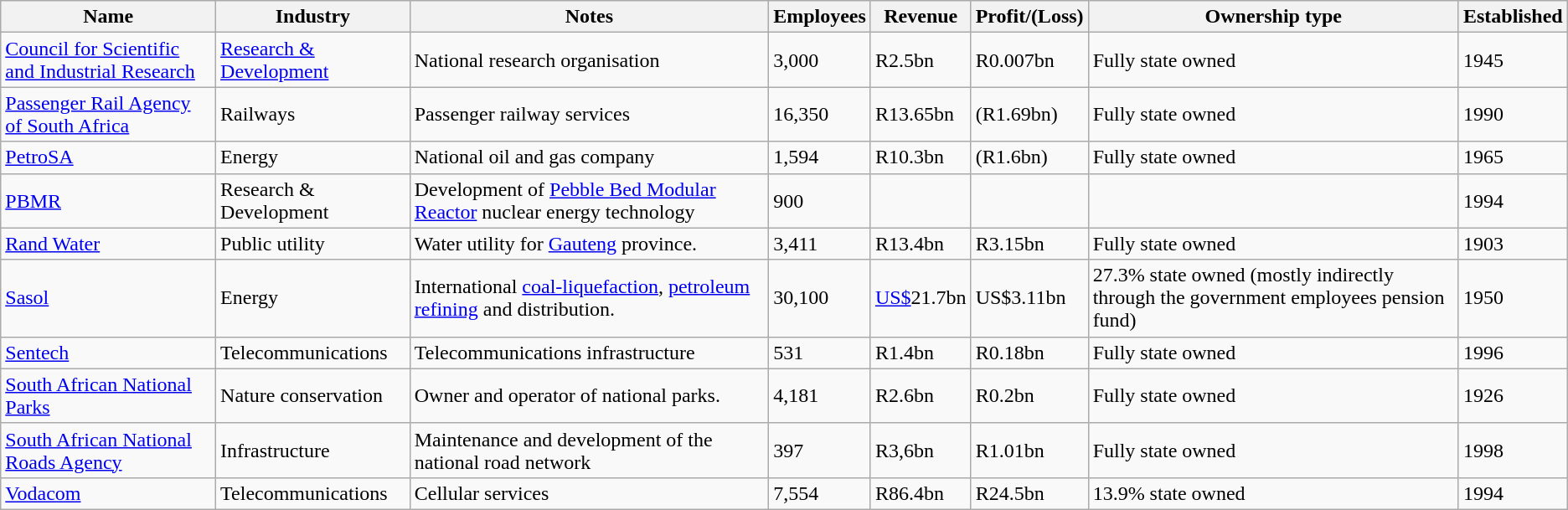<table class="wikitable sortable static-row-numbers static-row-header-text">
<tr>
<th>Name</th>
<th>Industry</th>
<th>Notes</th>
<th>Employees</th>
<th>Revenue</th>
<th>Profit/(Loss)</th>
<th>Ownership type</th>
<th>Established</th>
</tr>
<tr>
<td><a href='#'>Council for Scientific and Industrial Research</a></td>
<td><a href='#'>Research & Development</a></td>
<td>National research organisation</td>
<td>3,000</td>
<td>R2.5bn</td>
<td>R0.007bn</td>
<td>Fully state owned</td>
<td>1945</td>
</tr>
<tr>
<td><a href='#'>Passenger Rail Agency of South Africa</a></td>
<td>Railways</td>
<td>Passenger railway services</td>
<td>16,350</td>
<td>R13.65bn</td>
<td>(R1.69bn)</td>
<td>Fully state owned</td>
<td>1990</td>
</tr>
<tr>
<td><a href='#'>PetroSA</a></td>
<td>Energy</td>
<td>National oil and gas company</td>
<td>1,594</td>
<td>R10.3bn</td>
<td>(R1.6bn)</td>
<td>Fully state owned</td>
<td>1965</td>
</tr>
<tr>
<td><a href='#'>PBMR</a></td>
<td>Research & Development</td>
<td>Development of <a href='#'>Pebble Bed Modular Reactor</a> nuclear energy technology</td>
<td>900</td>
<td></td>
<td></td>
<td></td>
<td>1994</td>
</tr>
<tr>
<td><a href='#'>Rand Water</a></td>
<td>Public utility</td>
<td>Water utility for <a href='#'>Gauteng</a> province.</td>
<td>3,411</td>
<td>R13.4bn</td>
<td>R3.15bn</td>
<td>Fully state owned</td>
<td>1903</td>
</tr>
<tr>
<td><a href='#'>Sasol</a></td>
<td>Energy</td>
<td>International <a href='#'>coal-liquefaction</a>, <a href='#'>petroleum refining</a> and distribution.</td>
<td>30,100</td>
<td><a href='#'>US$</a>21.7bn</td>
<td>US$3.11bn</td>
<td>27.3% state owned (mostly indirectly through the government employees pension fund)</td>
<td>1950</td>
</tr>
<tr>
<td><a href='#'>Sentech</a></td>
<td>Telecommunications</td>
<td>Telecommunications infrastructure</td>
<td>531</td>
<td>R1.4bn</td>
<td>R0.18bn</td>
<td>Fully state owned</td>
<td>1996</td>
</tr>
<tr>
<td><a href='#'>South African National Parks</a></td>
<td>Nature conservation</td>
<td>Owner and operator of national parks.</td>
<td>4,181</td>
<td>R2.6bn</td>
<td>R0.2bn</td>
<td>Fully state owned</td>
<td>1926</td>
</tr>
<tr>
<td><a href='#'>South African National Roads Agency</a></td>
<td>Infrastructure</td>
<td>Maintenance and development of the national road network</td>
<td>397</td>
<td>R3,6bn</td>
<td>R1.01bn</td>
<td>Fully state owned</td>
<td>1998</td>
</tr>
<tr>
<td><a href='#'>Vodacom</a></td>
<td>Telecommunications</td>
<td>Cellular services</td>
<td>7,554</td>
<td>R86.4bn</td>
<td>R24.5bn</td>
<td>13.9% state owned</td>
<td>1994</td>
</tr>
</table>
